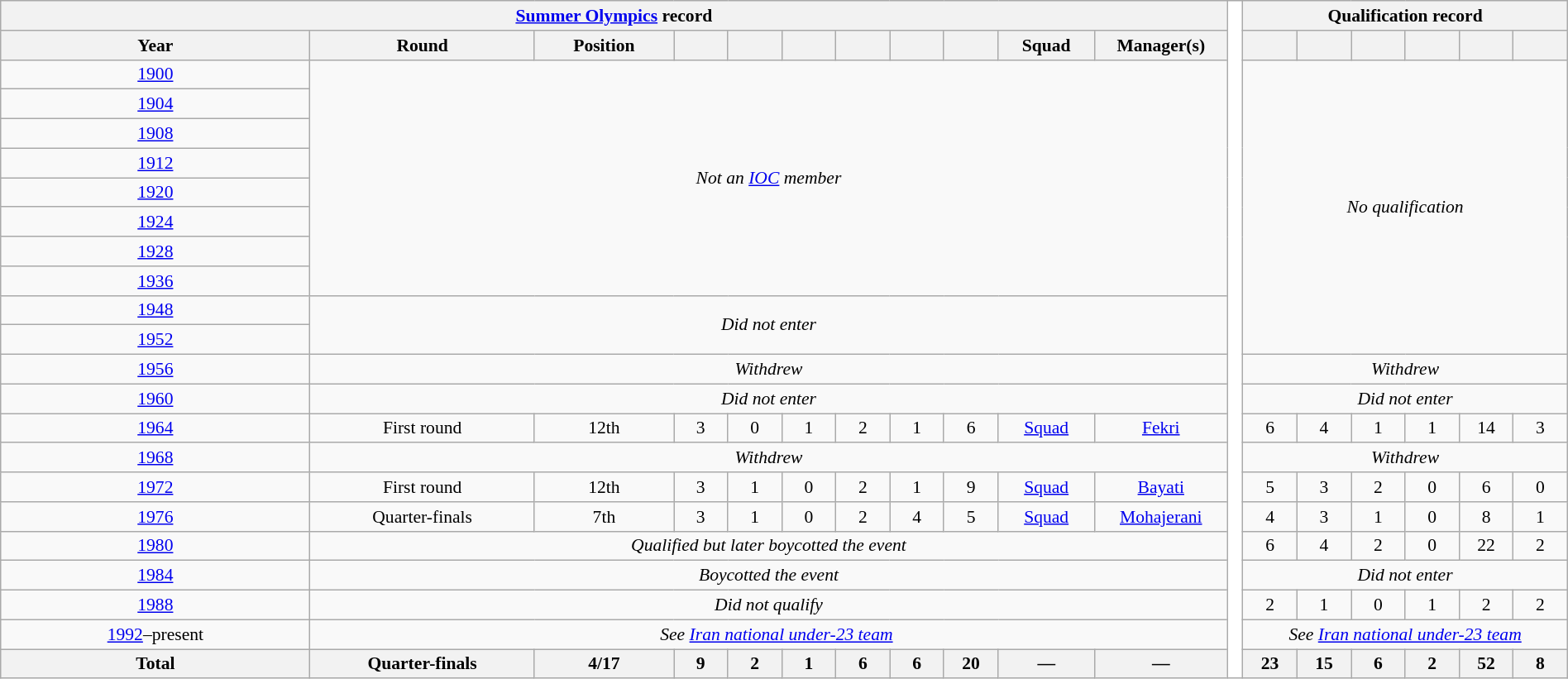<table class="wikitable" class="wikitable" style="font-size:90%; text-align:center; width:100%">
<tr>
<th colspan=11><a href='#'>Summer Olympics</a> record</th>
<th style="width:1%;background:white" rowspan="26"></th>
<th colspan=6>Qualification record</th>
</tr>
<tr>
<th width="175">Year</th>
<th width="125">Round</th>
<th width="75">Position</th>
<th width="25"></th>
<th width="25"></th>
<th width="25"></th>
<th width="25"></th>
<th width="25"></th>
<th width="25"></th>
<th width="50">Squad</th>
<th width="50">Manager(s)</th>
<th width="25"></th>
<th width="25"></th>
<th width="25"></th>
<th width="25"></th>
<th width="25"></th>
<th width="25"></th>
</tr>
<tr>
<td> <a href='#'>1900</a></td>
<td rowspan=8 colspan=10><em>Not an <a href='#'>IOC</a> member</em></td>
<td rowspan=10 colspan=6><em>No qualification</em></td>
</tr>
<tr>
<td> <a href='#'>1904</a></td>
</tr>
<tr>
<td> <a href='#'>1908</a></td>
</tr>
<tr>
<td> <a href='#'>1912</a></td>
</tr>
<tr>
<td> <a href='#'>1920</a></td>
</tr>
<tr>
<td> <a href='#'>1924</a></td>
</tr>
<tr>
<td> <a href='#'>1928</a></td>
</tr>
<tr>
<td> <a href='#'>1936</a></td>
</tr>
<tr>
<td> <a href='#'>1948</a></td>
<td rowspan=2 colspan=10><em>Did not enter</em></td>
</tr>
<tr>
<td> <a href='#'>1952</a></td>
</tr>
<tr>
<td> <a href='#'>1956</a></td>
<td colspan=10><em>Withdrew</em></td>
<td colspan=6><em>Withdrew</em></td>
</tr>
<tr>
<td> <a href='#'>1960</a></td>
<td colspan=10><em>Did not enter</em></td>
<td colspan=6><em>Did not enter</em></td>
</tr>
<tr>
<td> <a href='#'>1964</a></td>
<td>First round</td>
<td>12th</td>
<td>3</td>
<td>0</td>
<td>1</td>
<td>2</td>
<td>1</td>
<td>6</td>
<td><a href='#'>Squad</a></td>
<td><a href='#'>Fekri</a></td>
<td>6</td>
<td>4</td>
<td>1</td>
<td>1</td>
<td>14</td>
<td>3</td>
</tr>
<tr>
<td> <a href='#'>1968</a></td>
<td colspan=10><em>Withdrew</em></td>
<td colspan=6><em>Withdrew</em></td>
</tr>
<tr>
<td> <a href='#'>1972</a></td>
<td>First round</td>
<td>12th</td>
<td>3</td>
<td>1</td>
<td>0</td>
<td>2</td>
<td>1</td>
<td>9</td>
<td><a href='#'>Squad</a></td>
<td><a href='#'>Bayati</a></td>
<td>5</td>
<td>3</td>
<td>2</td>
<td>0</td>
<td>6</td>
<td>0</td>
</tr>
<tr>
<td> <a href='#'>1976</a></td>
<td><span>Quarter-finals</span></td>
<td>7th</td>
<td>3</td>
<td>1</td>
<td>0</td>
<td>2</td>
<td>4</td>
<td>5</td>
<td><a href='#'>Squad</a></td>
<td><a href='#'>Mohajerani</a></td>
<td>4</td>
<td>3</td>
<td>1</td>
<td>0</td>
<td>8</td>
<td>1</td>
</tr>
<tr>
<td> <a href='#'>1980</a></td>
<td colspan=10><em>Qualified but later boycotted the event</em></td>
<td>6</td>
<td>4</td>
<td>2</td>
<td>0</td>
<td>22</td>
<td>2</td>
</tr>
<tr>
<td> <a href='#'>1984</a></td>
<td colspan=10><em>Boycotted the event</em></td>
<td colspan=6><em>Did not enter</em></td>
</tr>
<tr>
<td> <a href='#'>1988</a></td>
<td colspan=10><em>Did not qualify</em></td>
<td>2</td>
<td>1</td>
<td>0</td>
<td>1</td>
<td>2</td>
<td>2</td>
</tr>
<tr>
<td><a href='#'>1992</a>–present</td>
<td colspan=11><em>See <a href='#'>Iran national under-23 team</a></em></td>
<td colspan=6><em>See <a href='#'>Iran national under-23 team</a></em></td>
</tr>
<tr>
<th>Total</th>
<th><span>Quarter-finals</span></th>
<th>4/17</th>
<th>9</th>
<th>2</th>
<th>1</th>
<th>6</th>
<th>6</th>
<th>20</th>
<th>—</th>
<th>—</th>
<th>23</th>
<th>15</th>
<th>6</th>
<th>2</th>
<th>52</th>
<th>8</th>
</tr>
</table>
